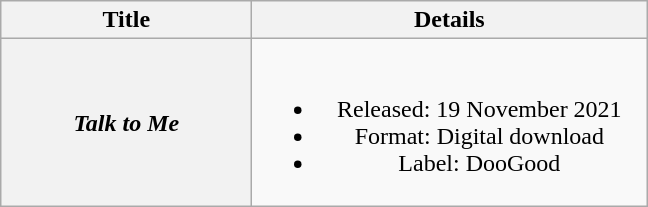<table class="wikitable plainrowheaders" style="text-align:center;">
<tr>
<th scope="col" style="width:10em;">Title</th>
<th scope="col" style="width:16em;">Details</th>
</tr>
<tr>
<th scope="row"><em>Talk to Me</em></th>
<td><br><ul><li>Released: 19 November 2021</li><li>Format: Digital download</li><li>Label: DooGood</li></ul></td>
</tr>
</table>
